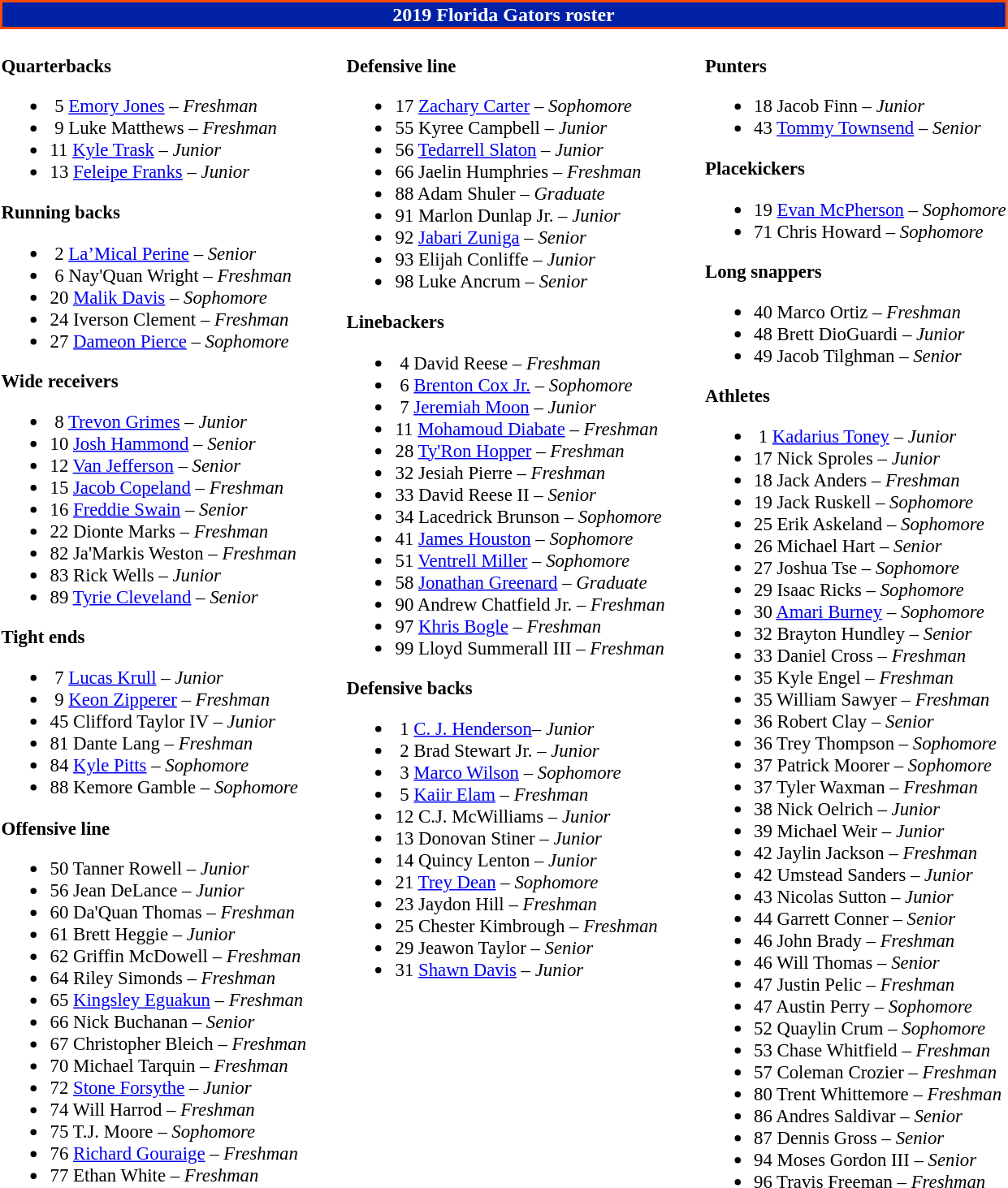<table class="toccolours" style="text-align: left;">
<tr>
<td colspan="9" style="background-color: #0021A5; color: white; text-align: center; border:2px solid #FF4A00;"><strong>2019 Florida Gators roster</strong></td>
</tr>
<tr>
<td style="font-size: 95%;" valign="top"><br><strong>Quarterbacks</strong><ul><li> 5 <a href='#'>Emory Jones</a> –  <em>Freshman</em></li><li> 9 Luke Matthews – <em>Freshman</em></li><li>11 <a href='#'>Kyle Trask</a> –  <em>Junior</em></li><li>13 <a href='#'>Feleipe Franks</a> –   <em>Junior</em></li></ul><strong>Running backs</strong><ul><li> 2 <a href='#'>La’Mical Perine</a> – <em>Senior</em></li><li> 6 Nay'Quan Wright – <em>Freshman</em></li><li>20 <a href='#'>Malik Davis</a> –  <em>Sophomore</em></li><li>24 Iverson Clement –  <em>Freshman</em></li><li>27 <a href='#'>Dameon Pierce</a> – <em>Sophomore</em></li></ul><strong>Wide receivers</strong><ul><li> 8 <a href='#'>Trevon Grimes</a> – <em>Junior</em></li><li>10 <a href='#'>Josh Hammond</a> – <em>Senior</em></li><li>12 <a href='#'>Van Jefferson</a> –  <em>Senior</em></li><li>15 <a href='#'>Jacob Copeland</a> –  <em>Freshman</em></li><li>16 <a href='#'>Freddie Swain</a> – <em>Senior</em></li><li>22 Dionte Marks – <em>Freshman</em></li><li>82 Ja'Markis Weston – <em>Freshman</em></li><li>83 Rick Wells –  <em>Junior</em></li><li>89 <a href='#'>Tyrie Cleveland</a> – <em>Senior</em></li></ul><strong>Tight ends</strong><ul><li> 7 <a href='#'>Lucas Krull</a> –  <em>Junior</em></li><li> 9 <a href='#'>Keon Zipperer</a> – <em>Freshman</em></li><li>45 Clifford Taylor IV – <em>Junior</em></li><li>81 Dante Lang –  <em>Freshman</em></li><li>84 <a href='#'>Kyle Pitts</a> – <em>Sophomore</em></li><li>88 Kemore Gamble –  <em>Sophomore</em></li></ul><strong>Offensive line</strong><ul><li>50 Tanner Rowell –  <em>Junior</em></li><li>56 Jean DeLance –  <em>Junior</em></li><li>60 Da'Quan Thomas – <em>Freshman</em></li><li>61 Brett Heggie –  <em>Junior</em></li><li>62 Griffin McDowell –  <em>Freshman</em></li><li>64 Riley Simonds – <em>Freshman</em></li><li>65 <a href='#'>Kingsley Eguakun</a> – <em>Freshman</em></li><li>66 Nick Buchanan –  <em>Senior</em></li><li>67 Christopher Bleich –  <em>Freshman</em></li><li>70 Michael Tarquin – <em>Freshman</em></li><li>72 <a href='#'>Stone Forsythe</a> –  <em>Junior</em></li><li>74 Will Harrod – <em>Freshman</em></li><li>75 T.J. Moore –  <em>Sophomore</em></li><li>76 <a href='#'>Richard Gouraige</a> –  <em>Freshman</em></li><li>77 Ethan White – <em>Freshman</em></li></ul></td>
<td width="25"></td>
<td valign="top" style="font-size: 95%;"><br><strong>Defensive line</strong><ul><li>17 <a href='#'>Zachary Carter</a> –  <em>Sophomore</em></li><li>55 Kyree Campbell – <em>Junior</em></li><li>56 <a href='#'>Tedarrell Slaton</a> – <em>Junior</em></li><li>66 Jaelin Humphries – <em>Freshman</em></li><li>88 Adam Shuler – <em>Graduate</em></li><li>91 Marlon Dunlap Jr. –  <em>Junior</em></li><li>92 <a href='#'>Jabari Zuniga</a> –  <em>Senior</em></li><li>93 Elijah Conliffe –  <em>Junior</em></li><li>98 Luke Ancrum –  <em>Senior</em></li></ul><strong>Linebackers</strong><ul><li> 4 David Reese –   <em>Freshman</em></li><li> 6 <a href='#'>Brenton Cox Jr.</a> – <em>Sophomore</em></li><li> 7 <a href='#'>Jeremiah Moon</a> –   <em>Junior</em></li><li>11 <a href='#'>Mohamoud Diabate</a> – <em>Freshman</em></li><li>28 <a href='#'>Ty'Ron Hopper</a> – <em>Freshman</em></li><li>32 Jesiah Pierre – <em>Freshman</em></li><li>33 David Reese II – <em>Senior</em></li><li>34 Lacedrick Brunson –  <em>Sophomore</em></li><li>41 <a href='#'>James Houston</a> –  <em>Sophomore</em></li><li>51 <a href='#'>Ventrell Miller</a> –  <em>Sophomore</em></li><li>58 <a href='#'>Jonathan Greenard</a> – <em>Graduate</em></li><li>90 Andrew Chatfield Jr. –  <em>Freshman</em></li><li>97 <a href='#'>Khris Bogle</a> – <em>Freshman</em></li><li>99 Lloyd Summerall III – <em>Freshman</em></li></ul><strong>Defensive backs</strong><ul><li> 1 <a href='#'>C. J. Henderson</a>– <em>Junior</em></li><li> 2 Brad Stewart Jr. – <em>Junior</em></li><li> 3 <a href='#'>Marco Wilson</a> –  <em>Sophomore</em></li><li> 5 <a href='#'>Kaiir Elam</a> – <em>Freshman</em></li><li>12 C.J. McWilliams –   <em>Junior</em></li><li>13 Donovan Stiner – <em>Junior</em></li><li>14 Quincy Lenton –  <em>Junior</em></li><li>21 <a href='#'>Trey Dean</a> – <em>Sophomore</em></li><li>23 Jaydon Hill – <em>Freshman</em></li><li>25 Chester Kimbrough – <em>Freshman</em></li><li>29 Jeawon Taylor – <em>Senior</em></li><li>31 <a href='#'>Shawn Davis</a> – <em>Junior</em></li></ul></td>
<td width="25"></td>
<td valign="top" style="font-size: 95%;"><br><strong>Punters</strong><ul><li>18 Jacob Finn –  <em>Junior</em></li><li>43 <a href='#'>Tommy Townsend</a> –  <em>Senior</em></li></ul><strong>Placekickers</strong><ul><li>19 <a href='#'>Evan McPherson</a> – <em>Sophomore</em></li><li>71 Chris Howard –  <em>Sophomore</em></li></ul><strong>Long snappers</strong><ul><li>40 Marco Ortiz –  <em>Freshman</em></li><li>48 Brett DioGuardi –  <em>Junior</em></li><li>49 Jacob Tilghman –  <em>Senior</em></li></ul><strong>Athletes</strong><ul><li> 1 <a href='#'>Kadarius Toney</a> – <em>Junior</em></li><li>17 Nick Sproles –  <em>Junior</em></li><li>18 Jack Anders – <em>Freshman</em></li><li>19 Jack Ruskell –  <em>Sophomore</em></li><li>25 Erik Askeland –  <em>Sophomore</em></li><li>26 Michael Hart –  <em>Senior</em></li><li>27 Joshua Tse –  <em>Sophomore</em></li><li>29 Isaac Ricks –  <em>Sophomore</em></li><li>30 <a href='#'>Amari Burney</a> – <em>Sophomore</em></li><li>32 Brayton Hundley –  <em>Senior</em></li><li>33 Daniel Cross –  <em>Freshman</em></li><li>35 Kyle Engel – <em>Freshman</em></li><li>35 William Sawyer – <em>Freshman</em></li><li>36 Robert Clay –  <em>Senior</em></li><li>36 Trey Thompson –  <em>Sophomore</em></li><li>37 Patrick Moorer –  <em>Sophomore</em></li><li>37 Tyler Waxman – <em>Freshman</em></li><li>38 Nick Oelrich –  <em>Junior</em></li><li>39 Michael Weir –  <em>Junior</em></li><li>42 Jaylin Jackson –  <em>Freshman</em></li><li>42 Umstead Sanders –  <em>Junior</em></li><li>43 Nicolas Sutton –  <em>Junior</em></li><li>44 Garrett Conner –  <em>Senior</em></li><li>46 John Brady – <em>Freshman</em></li><li>46 Will Thomas –  <em>Senior</em></li><li>47 Justin Pelic – <em>Freshman</em></li><li>47 Austin Perry –  <em>Sophomore</em></li><li>52 Quaylin Crum –  <em>Sophomore</em></li><li>53 Chase Whitfield – <em>Freshman</em></li><li>57 Coleman Crozier –  <em>Freshman</em></li><li>80 Trent Whittemore – <em>Freshman</em></li><li>86 Andres Saldivar –  <em>Senior</em></li><li>87 Dennis Gross –  <em>Senior</em></li><li>94 Moses Gordon III –  <em>Senior</em></li><li>96 Travis Freeman – <em>Freshman</em></li></ul></td>
</tr>
</table>
